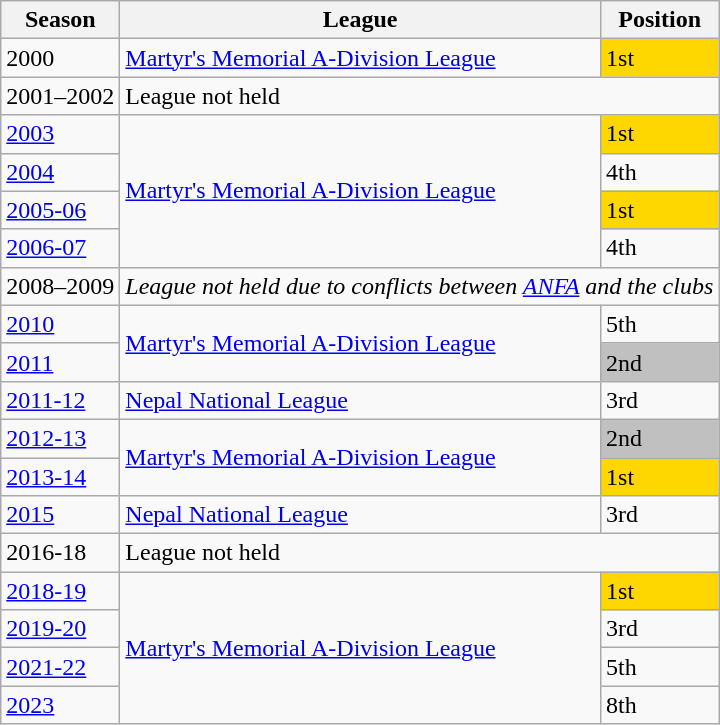<table class="wikitable float-right">
<tr>
<th>Season</th>
<th>League</th>
<th>Position</th>
</tr>
<tr>
<td>2000</td>
<td><a href='#'>Martyr's Memorial A-Division League</a></td>
<td bgcolor="gold">1st</td>
</tr>
<tr>
<td>2001–2002</td>
<td colspan="2">League not held</td>
</tr>
<tr>
<td><a href='#'>2003</a></td>
<td rowspan="4"><a href='#'>Martyr's Memorial A-Division League</a></td>
<td bgcolor="gold">1st</td>
</tr>
<tr>
<td><a href='#'>2004</a></td>
<td>4th</td>
</tr>
<tr>
<td><a href='#'>2005-06</a></td>
<td bgcolor="gold">1st</td>
</tr>
<tr>
<td><a href='#'>2006-07</a></td>
<td>4th</td>
</tr>
<tr>
<td>2008–2009</td>
<td colspan="2"><em>League not held due to conflicts between <a href='#'>ANFA</a> and the clubs</em></td>
</tr>
<tr>
<td><a href='#'>2010</a></td>
<td rowspan="2"><a href='#'>Martyr's Memorial A-Division League</a></td>
<td>5th</td>
</tr>
<tr>
<td><a href='#'>2011</a></td>
<td bgcolor="Silver">2nd</td>
</tr>
<tr>
<td><a href='#'>2011-12</a></td>
<td><a href='#'>Nepal National League</a></td>
<td>3rd</td>
</tr>
<tr>
<td><a href='#'>2012-13</a></td>
<td rowspan="2"><a href='#'>Martyr's Memorial A-Division League</a></td>
<td bgcolor="Silver">2nd</td>
</tr>
<tr>
<td><a href='#'>2013-14</a></td>
<td bgcolor="gold">1st</td>
</tr>
<tr>
<td><a href='#'>2015</a></td>
<td><a href='#'>Nepal National League</a></td>
<td>3rd</td>
</tr>
<tr>
<td>2016-18</td>
<td colspan="2">League not held</td>
</tr>
<tr>
<td><a href='#'>2018-19</a></td>
<td rowspan="4"><a href='#'>Martyr's Memorial A-Division League</a></td>
<td bgcolor="gold">1st</td>
</tr>
<tr>
<td><a href='#'>2019-20</a></td>
<td>3rd</td>
</tr>
<tr>
<td><a href='#'>2021-22</a></td>
<td>5th</td>
</tr>
<tr>
<td><a href='#'>2023</a></td>
<td>8th</td>
</tr>
</table>
